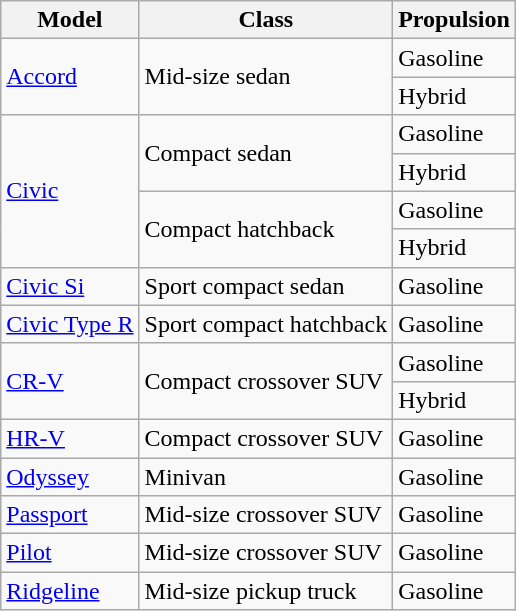<table class="wikitable">
<tr>
<th>Model</th>
<th>Class</th>
<th><strong>Propulsion</strong></th>
</tr>
<tr>
<td rowspan="2"><a href='#'>Accord</a></td>
<td rowspan="2">Mid-size sedan</td>
<td>Gasoline</td>
</tr>
<tr>
<td>Hybrid</td>
</tr>
<tr>
<td rowspan="4"><a href='#'>Civic</a></td>
<td rowspan="2">Compact sedan</td>
<td>Gasoline</td>
</tr>
<tr>
<td>Hybrid</td>
</tr>
<tr>
<td rowspan="2">Compact hatchback</td>
<td>Gasoline</td>
</tr>
<tr>
<td>Hybrid</td>
</tr>
<tr>
<td><a href='#'>Civic Si</a></td>
<td>Sport compact sedan</td>
<td>Gasoline</td>
</tr>
<tr>
<td><a href='#'>Civic Type R</a></td>
<td>Sport compact hatchback</td>
<td>Gasoline</td>
</tr>
<tr>
<td rowspan="2"><a href='#'>CR-V</a></td>
<td rowspan="2">Compact crossover SUV</td>
<td>Gasoline</td>
</tr>
<tr>
<td>Hybrid</td>
</tr>
<tr>
<td><a href='#'>HR-V</a></td>
<td>Compact crossover SUV</td>
<td>Gasoline</td>
</tr>
<tr>
<td><a href='#'>Odyssey</a></td>
<td>Minivan</td>
<td>Gasoline</td>
</tr>
<tr>
<td><a href='#'>Passport</a></td>
<td>Mid-size crossover SUV</td>
<td>Gasoline</td>
</tr>
<tr>
<td><a href='#'>Pilot</a></td>
<td>Mid-size crossover SUV</td>
<td>Gasoline</td>
</tr>
<tr>
<td><a href='#'>Ridgeline</a></td>
<td>Mid-size pickup truck</td>
<td>Gasoline</td>
</tr>
</table>
